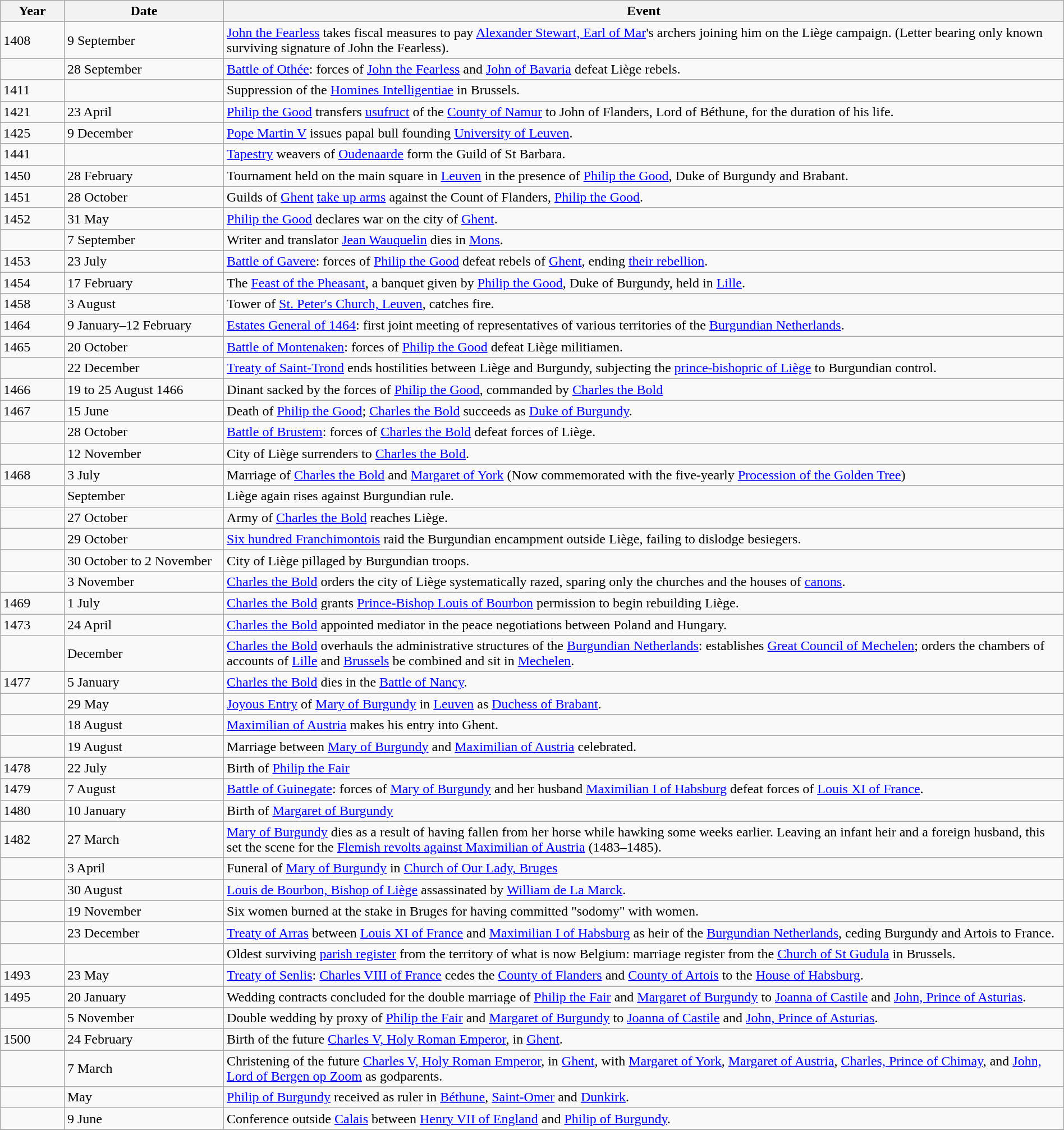<table class="wikitable" width="100%">
<tr>
<th style="width:6%">Year</th>
<th style="width:15%">Date</th>
<th>Event</th>
</tr>
<tr>
<td>1408</td>
<td>9 September</td>
<td><a href='#'>John the Fearless</a> takes fiscal measures to pay <a href='#'>Alexander Stewart, Earl of Mar</a>'s archers joining him on the Liège campaign. (Letter bearing only known surviving signature of John the Fearless).</td>
</tr>
<tr>
<td></td>
<td>28 September</td>
<td><a href='#'>Battle of Othée</a>: forces of <a href='#'>John the Fearless</a> and <a href='#'>John of Bavaria</a> defeat Liège rebels.</td>
</tr>
<tr>
<td>1411</td>
<td></td>
<td>Suppression of the <a href='#'>Homines Intelligentiae</a> in Brussels.</td>
</tr>
<tr>
<td>1421</td>
<td>23 April</td>
<td><a href='#'>Philip the Good</a> transfers <a href='#'>usufruct</a> of the <a href='#'>County of Namur</a> to John of Flanders, Lord of Béthune, for the duration of his life.</td>
</tr>
<tr>
<td>1425</td>
<td>9 December</td>
<td><a href='#'>Pope Martin V</a> issues papal bull founding <a href='#'>University of Leuven</a>.</td>
</tr>
<tr>
<td>1441</td>
<td></td>
<td><a href='#'>Tapestry</a> weavers of <a href='#'>Oudenaarde</a> form the Guild of St Barbara.</td>
</tr>
<tr>
<td>1450</td>
<td>28 February</td>
<td>Tournament held on the main square in <a href='#'>Leuven</a> in the presence of <a href='#'>Philip the Good</a>, Duke of Burgundy and Brabant.</td>
</tr>
<tr>
<td>1451</td>
<td>28 October</td>
<td>Guilds of <a href='#'>Ghent</a> <a href='#'>take up arms</a> against the Count of Flanders, <a href='#'>Philip the Good</a>.</td>
</tr>
<tr>
<td>1452</td>
<td>31 May</td>
<td><a href='#'>Philip the Good</a> declares war on the city of <a href='#'>Ghent</a>.</td>
</tr>
<tr>
<td></td>
<td>7 September</td>
<td>Writer and translator <a href='#'>Jean Wauquelin</a> dies in <a href='#'>Mons</a>.</td>
</tr>
<tr>
<td>1453</td>
<td>23 July</td>
<td><a href='#'>Battle of Gavere</a>: forces of <a href='#'>Philip the Good</a> defeat rebels of <a href='#'>Ghent</a>, ending <a href='#'>their rebellion</a>.</td>
</tr>
<tr>
<td>1454</td>
<td>17 February</td>
<td>The <a href='#'>Feast of the Pheasant</a>, a banquet given by <a href='#'>Philip the Good</a>, Duke of Burgundy, held in <a href='#'>Lille</a>.</td>
</tr>
<tr>
<td>1458</td>
<td>3 August</td>
<td>Tower of <a href='#'>St. Peter's Church, Leuven</a>, catches fire.</td>
</tr>
<tr>
<td>1464</td>
<td>9 January–12 February</td>
<td><a href='#'>Estates General of 1464</a>: first joint meeting of representatives of various territories of the <a href='#'>Burgundian Netherlands</a>.</td>
</tr>
<tr>
<td>1465</td>
<td>20 October</td>
<td><a href='#'>Battle of Montenaken</a>: forces of <a href='#'>Philip the Good</a> defeat Liège militiamen.</td>
</tr>
<tr>
<td></td>
<td>22 December</td>
<td><a href='#'>Treaty of Saint-Trond</a> ends hostilities between Liège and Burgundy, subjecting the <a href='#'>prince-bishopric of Liège</a> to Burgundian control.</td>
</tr>
<tr>
<td>1466</td>
<td>19 to 25 August 1466</td>
<td>Dinant sacked by the forces of <a href='#'>Philip the Good</a>, commanded by <a href='#'>Charles the Bold</a></td>
</tr>
<tr>
<td>1467</td>
<td>15 June</td>
<td>Death of <a href='#'>Philip the Good</a>; <a href='#'>Charles the Bold</a> succeeds as <a href='#'>Duke of Burgundy</a>.</td>
</tr>
<tr>
<td></td>
<td>28 October</td>
<td><a href='#'>Battle of Brustem</a>: forces of <a href='#'>Charles the Bold</a> defeat forces of Liège.</td>
</tr>
<tr>
<td></td>
<td>12 November</td>
<td>City of Liège surrenders to <a href='#'>Charles the Bold</a>.</td>
</tr>
<tr>
<td>1468</td>
<td>3 July</td>
<td>Marriage of <a href='#'>Charles the Bold</a> and <a href='#'>Margaret of York</a> (Now commemorated with the five-yearly <a href='#'>Procession of the Golden Tree</a>)</td>
</tr>
<tr>
<td></td>
<td>September</td>
<td>Liège again rises against Burgundian rule.</td>
</tr>
<tr>
<td></td>
<td>27 October</td>
<td>Army of <a href='#'>Charles the Bold</a> reaches Liège.</td>
</tr>
<tr>
<td></td>
<td>29 October</td>
<td><a href='#'>Six hundred Franchimontois</a> raid the Burgundian encampment outside Liège, failing to dislodge besiegers.</td>
</tr>
<tr>
<td></td>
<td>30 October to 2 November</td>
<td>City of Liège pillaged by Burgundian troops.</td>
</tr>
<tr>
<td></td>
<td>3 November</td>
<td><a href='#'>Charles the Bold</a> orders the city of Liège systematically razed, sparing only the churches and the houses of <a href='#'>canons</a>.</td>
</tr>
<tr>
<td>1469</td>
<td>1 July</td>
<td><a href='#'>Charles the Bold</a> grants <a href='#'>Prince-Bishop Louis of Bourbon</a> permission to begin rebuilding Liège.</td>
</tr>
<tr>
<td>1473</td>
<td>24 April</td>
<td><a href='#'>Charles the Bold</a> appointed mediator in the peace negotiations between Poland and Hungary.</td>
</tr>
<tr>
<td></td>
<td>December</td>
<td><a href='#'>Charles the Bold</a> overhauls the administrative structures of the <a href='#'>Burgundian Netherlands</a>: establishes <a href='#'>Great Council of Mechelen</a>; orders the chambers of accounts of <a href='#'>Lille</a> and <a href='#'>Brussels</a> be combined and sit in <a href='#'>Mechelen</a>.</td>
</tr>
<tr>
<td>1477</td>
<td>5 January</td>
<td><a href='#'>Charles the Bold</a> dies in the <a href='#'>Battle of Nancy</a>.</td>
</tr>
<tr>
<td></td>
<td>29 May</td>
<td><a href='#'>Joyous Entry</a> of <a href='#'>Mary of Burgundy</a> in <a href='#'>Leuven</a> as <a href='#'>Duchess of Brabant</a>.</td>
</tr>
<tr>
<td></td>
<td>18 August</td>
<td><a href='#'>Maximilian of Austria</a> makes his entry into Ghent.</td>
</tr>
<tr>
<td></td>
<td>19 August</td>
<td>Marriage between <a href='#'>Mary of Burgundy</a> and <a href='#'>Maximilian of Austria</a> celebrated.</td>
</tr>
<tr>
<td>1478</td>
<td>22 July</td>
<td>Birth of <a href='#'>Philip the Fair</a></td>
</tr>
<tr>
<td>1479</td>
<td>7 August</td>
<td><a href='#'>Battle of Guinegate</a>: forces of <a href='#'>Mary of Burgundy</a> and her husband <a href='#'>Maximilian I of Habsburg</a> defeat forces of <a href='#'>Louis XI of France</a>.</td>
</tr>
<tr>
<td>1480</td>
<td>10 January</td>
<td>Birth of <a href='#'>Margaret of Burgundy</a></td>
</tr>
<tr>
<td>1482</td>
<td>27 March</td>
<td><a href='#'>Mary of Burgundy</a> dies as a result of having fallen from her horse while hawking some weeks earlier. Leaving an infant heir and a foreign husband, this set the scene for the <a href='#'>Flemish revolts against Maximilian of Austria</a> (1483–1485).</td>
</tr>
<tr>
<td></td>
<td>3 April</td>
<td>Funeral of <a href='#'>Mary of Burgundy</a> in <a href='#'>Church of Our Lady, Bruges</a></td>
</tr>
<tr>
<td></td>
<td>30 August</td>
<td><a href='#'>Louis de Bourbon, Bishop of Liège</a> assassinated by <a href='#'>William de La Marck</a>.</td>
</tr>
<tr>
<td></td>
<td>19 November</td>
<td>Six women burned at the stake in Bruges for having committed "sodomy" with women.</td>
</tr>
<tr>
<td></td>
<td>23 December</td>
<td><a href='#'>Treaty of Arras</a> between <a href='#'>Louis XI of France</a> and <a href='#'>Maximilian I of Habsburg</a> as heir of the <a href='#'>Burgundian Netherlands</a>, ceding Burgundy and Artois to France.</td>
</tr>
<tr>
<td></td>
<td></td>
<td>Oldest surviving <a href='#'>parish register</a> from the territory of what is now Belgium: marriage register from the <a href='#'>Church of St Gudula</a> in Brussels.</td>
</tr>
<tr>
<td>1493</td>
<td>23 May</td>
<td><a href='#'>Treaty of Senlis</a>: <a href='#'>Charles VIII of France</a> cedes the <a href='#'>County of Flanders</a> and <a href='#'>County of Artois</a> to the <a href='#'>House of Habsburg</a>.</td>
</tr>
<tr>
<td>1495</td>
<td>20 January</td>
<td>Wedding contracts concluded for the double marriage of <a href='#'>Philip the Fair</a> and <a href='#'>Margaret of Burgundy</a> to  <a href='#'>Joanna of Castile</a> and <a href='#'>John, Prince of Asturias</a>.</td>
</tr>
<tr>
<td></td>
<td>5 November</td>
<td>Double wedding by proxy of <a href='#'>Philip the Fair</a> and <a href='#'>Margaret of Burgundy</a> to <a href='#'>Joanna of Castile</a> and <a href='#'>John, Prince of Asturias</a>.</td>
</tr>
<tr>
</tr>
<tr>
<td>1500</td>
<td>24 February</td>
<td>Birth of the future <a href='#'>Charles V, Holy Roman Emperor</a>, in <a href='#'>Ghent</a>.</td>
</tr>
<tr>
<td></td>
<td>7 March</td>
<td>Christening of the future <a href='#'>Charles V, Holy Roman Emperor</a>, in <a href='#'>Ghent</a>, with <a href='#'>Margaret of York</a>, <a href='#'>Margaret of Austria</a>, <a href='#'>Charles, Prince of Chimay</a>, and <a href='#'>John, Lord of Bergen op Zoom</a> as godparents.</td>
</tr>
<tr>
<td></td>
<td>May</td>
<td><a href='#'>Philip of Burgundy</a> received as ruler in <a href='#'>Béthune</a>, <a href='#'>Saint-Omer</a> and <a href='#'>Dunkirk</a>.</td>
</tr>
<tr>
<td></td>
<td>9 June</td>
<td>Conference outside <a href='#'>Calais</a> between <a href='#'>Henry VII of England</a> and <a href='#'>Philip of Burgundy</a>.</td>
</tr>
<tr>
</tr>
</table>
